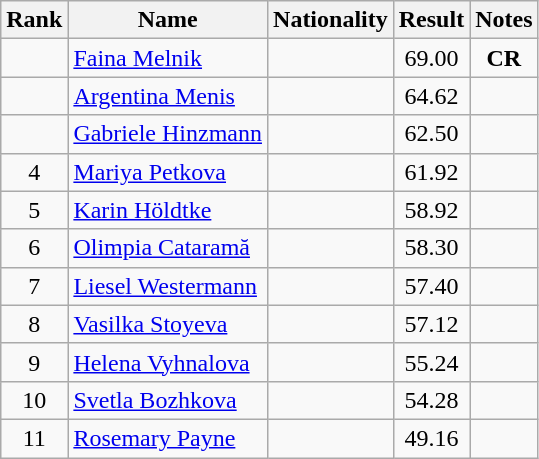<table class="wikitable sortable" style="text-align:center">
<tr>
<th>Rank</th>
<th>Name</th>
<th>Nationality</th>
<th>Result</th>
<th>Notes</th>
</tr>
<tr>
<td></td>
<td align=left><a href='#'>Faina Melnik</a></td>
<td align=left></td>
<td>69.00</td>
<td><strong>CR</strong></td>
</tr>
<tr>
<td></td>
<td align=left><a href='#'>Argentina Menis</a></td>
<td align=left></td>
<td>64.62</td>
<td></td>
</tr>
<tr>
<td></td>
<td align=left><a href='#'>Gabriele Hinzmann</a></td>
<td align=left></td>
<td>62.50</td>
<td></td>
</tr>
<tr>
<td>4</td>
<td align=left><a href='#'>Mariya Petkova</a></td>
<td align=left></td>
<td>61.92</td>
<td></td>
</tr>
<tr>
<td>5</td>
<td align=left><a href='#'>Karin Höldtke</a></td>
<td align=left></td>
<td>58.92</td>
<td></td>
</tr>
<tr>
<td>6</td>
<td align=left><a href='#'>Olimpia Cataramă</a></td>
<td align=left></td>
<td>58.30</td>
<td></td>
</tr>
<tr>
<td>7</td>
<td align=left><a href='#'>Liesel Westermann</a></td>
<td align=left></td>
<td>57.40</td>
<td></td>
</tr>
<tr>
<td>8</td>
<td align=left><a href='#'>Vasilka Stoyeva</a></td>
<td align=left></td>
<td>57.12</td>
<td></td>
</tr>
<tr>
<td>9</td>
<td align=left><a href='#'>Helena Vyhnalova</a></td>
<td align=left></td>
<td>55.24</td>
<td></td>
</tr>
<tr>
<td>10</td>
<td align=left><a href='#'>Svetla Bozhkova</a></td>
<td align=left></td>
<td>54.28</td>
<td></td>
</tr>
<tr>
<td>11</td>
<td align=left><a href='#'>Rosemary Payne</a></td>
<td align=left></td>
<td>49.16</td>
<td></td>
</tr>
</table>
